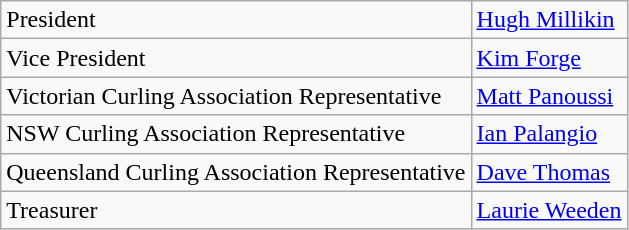<table class="wikitable">
<tr>
<td>President</td>
<td><a href='#'>Hugh Millikin</a></td>
</tr>
<tr>
<td>Vice President</td>
<td><a href='#'>Kim Forge</a></td>
</tr>
<tr>
<td>Victorian Curling Association Representative</td>
<td><a href='#'>Matt Panoussi</a></td>
</tr>
<tr>
<td>NSW Curling Association Representative</td>
<td><a href='#'>Ian Palangio</a></td>
</tr>
<tr>
<td>Queensland Curling Association Representative</td>
<td><a href='#'>Dave Thomas</a></td>
</tr>
<tr>
<td>Treasurer</td>
<td><a href='#'>Laurie Weeden</a></td>
</tr>
</table>
